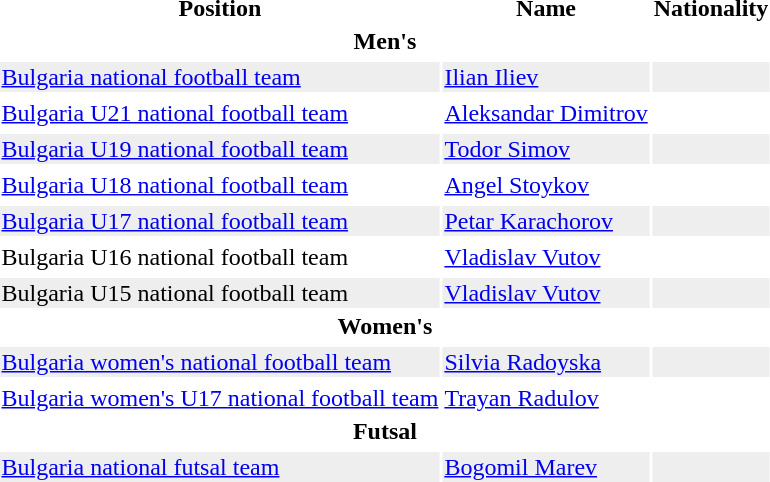<table class="toccolours">
<tr>
<th bgcolor=>Position</th>
<th bgcolor=>Name</th>
<th bgcolor=>Nationality</th>
</tr>
<tr>
<th colspan="3">Men's</th>
</tr>
<tr>
</tr>
<tr style="background:#eee;">
<td><a href='#'>Bulgaria national football team</a></td>
<td><a href='#'>Ilian Iliev</a></td>
<td></td>
</tr>
<tr>
</tr>
<tr>
<td><a href='#'>Bulgaria U21 national football team</a></td>
<td><a href='#'>Aleksandar Dimitrov</a></td>
<td></td>
</tr>
<tr>
</tr>
<tr style="background:#eee;">
<td><a href='#'>Bulgaria U19 national football team</a></td>
<td><a href='#'>Todor Simov</a></td>
<td></td>
</tr>
<tr>
</tr>
<tr>
<td><a href='#'>Bulgaria U18 national football team</a></td>
<td><a href='#'>Angel Stoykov</a></td>
<td></td>
</tr>
<tr>
</tr>
<tr style="background:#eee;">
<td><a href='#'>Bulgaria U17 national football team</a></td>
<td><a href='#'>Petar Karachorov</a></td>
<td></td>
</tr>
<tr>
</tr>
<tr>
<td>Bulgaria U16 national football team</td>
<td><a href='#'>Vladislav Vutov</a></td>
<td></td>
</tr>
<tr>
</tr>
<tr style="background:#eee;">
<td>Bulgaria U15 national football team</td>
<td><a href='#'>Vladislav Vutov</a></td>
<td></td>
</tr>
<tr>
<th colspan="3">Women's</th>
</tr>
<tr>
</tr>
<tr style="background:#eee;">
<td><a href='#'>Bulgaria women's national football team</a></td>
<td><a href='#'>Silvia Radoyska</a></td>
<td></td>
</tr>
<tr>
</tr>
<tr>
<td><a href='#'>Bulgaria women's U17 national football team</a></td>
<td><a href='#'>Trayan Radulov</a></td>
<td></td>
</tr>
<tr>
<th colspan="3">Futsal</th>
</tr>
<tr>
</tr>
<tr style="background:#eee;">
<td><a href='#'>Bulgaria national futsal team</a></td>
<td><a href='#'>Bogomil Marev</a></td>
<td></td>
</tr>
<tr>
</tr>
</table>
